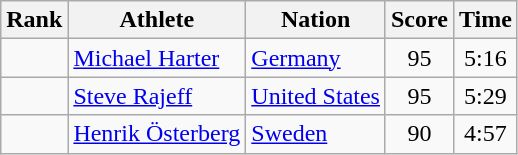<table class="wikitable sortable" style="text-align:center">
<tr>
<th>Rank</th>
<th>Athlete</th>
<th>Nation</th>
<th>Score</th>
<th>Time</th>
</tr>
<tr>
<td></td>
<td align=left><a href='#'>Michael Harter</a></td>
<td align=left> <a href='#'>Germany</a></td>
<td>95</td>
<td>5:16</td>
</tr>
<tr>
<td></td>
<td align=left><a href='#'>Steve Rajeff</a></td>
<td align=left> <a href='#'>United States</a></td>
<td>95</td>
<td>5:29</td>
</tr>
<tr>
<td></td>
<td align=left><a href='#'>Henrik Österberg</a></td>
<td align=left> <a href='#'>Sweden</a></td>
<td>90</td>
<td>4:57</td>
</tr>
</table>
